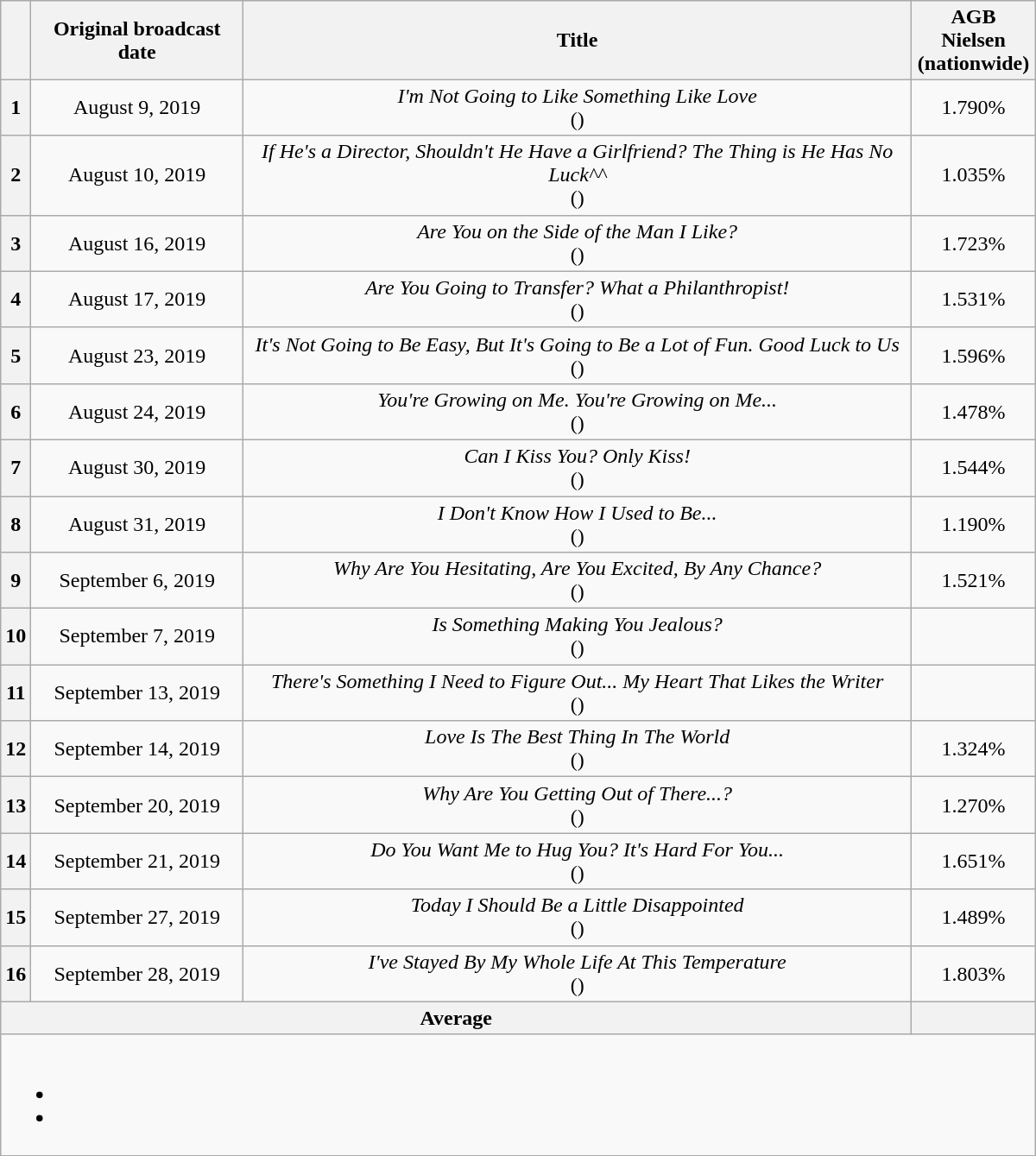<table class="wikitable" style="text-align:center;max-width:800px; margin-left: auto; margin-right: auto; border: none;">
<tr>
</tr>
<tr>
<th></th>
<th>Original broadcast date</th>
<th>Title</th>
<th>AGB Nielsen<br>(nationwide)</th>
</tr>
<tr>
<th>1</th>
<td>August 9, 2019</td>
<td><em>I'm Not Going to Like Something Like Love</em><br>()</td>
<td>1.790%</td>
</tr>
<tr>
<th>2</th>
<td>August 10, 2019</td>
<td><em>If He's a Director, Shouldn't He Have a Girlfriend? The Thing is He Has No Luck^^</em><br>()</td>
<td>1.035%</td>
</tr>
<tr>
<th>3</th>
<td>August 16, 2019</td>
<td><em>Are You on the Side of the Man I Like?</em><br>()</td>
<td>1.723%</td>
</tr>
<tr>
<th>4</th>
<td>August 17, 2019</td>
<td><em>Are You Going to Transfer? What a Philanthropist!</em><br>()</td>
<td>1.531%</td>
</tr>
<tr>
<th>5</th>
<td>August 23, 2019</td>
<td><em>It's Not Going to Be Easy, But It's Going to Be a Lot of Fun. Good Luck to Us</em><br>()</td>
<td>1.596%</td>
</tr>
<tr>
<th>6</th>
<td>August 24, 2019</td>
<td><em>You're Growing on Me. You're Growing on Me...</em><br>()</td>
<td>1.478%</td>
</tr>
<tr>
<th>7</th>
<td>August 30, 2019</td>
<td><em>Can I Kiss You? Only Kiss!</em><br>()</td>
<td>1.544%</td>
</tr>
<tr>
<th>8</th>
<td>August 31, 2019</td>
<td><em>I Don't Know How I Used to Be...</em><br>()</td>
<td>1.190%</td>
</tr>
<tr>
<th>9</th>
<td>September 6, 2019</td>
<td><em>Why Are You Hesitating, Are You Excited, By Any Chance?</em><br>()</td>
<td>1.521%</td>
</tr>
<tr>
<th>10</th>
<td>September 7, 2019</td>
<td><em>Is Something Making You Jealous?</em><br>()</td>
<td></td>
</tr>
<tr>
<th>11</th>
<td>September 13, 2019</td>
<td><em>There's Something I Need to Figure Out... My Heart That Likes the Writer</em><br>()</td>
<td></td>
</tr>
<tr>
<th>12</th>
<td>September 14, 2019</td>
<td><em>Love Is The Best Thing In The World</em><br>()</td>
<td>1.324%</td>
</tr>
<tr>
<th>13</th>
<td>September 20, 2019</td>
<td><em>Why Are You Getting Out of There...?</em><br>()</td>
<td>1.270%</td>
</tr>
<tr>
<th>14</th>
<td>September 21, 2019</td>
<td><em>Do You Want Me to Hug You? It's Hard For You...</em><br>()</td>
<td>1.651%</td>
</tr>
<tr>
<th>15</th>
<td>September 27, 2019</td>
<td><em>Today I Should Be a Little Disappointed</em><br>()</td>
<td>1.489%</td>
</tr>
<tr>
<th>16</th>
<td>September 28, 2019</td>
<td><em>I've Stayed By My Whole Life At This Temperature</em><br>()</td>
<td>1.803%</td>
</tr>
<tr>
<th colspan="3">Average</th>
<th></th>
</tr>
<tr>
<td colspan="6"><br><ul><li></li><li></li></ul></td>
</tr>
</table>
